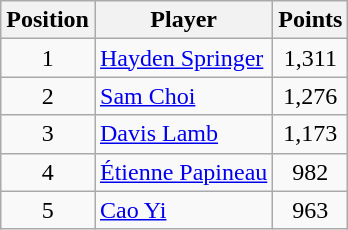<table class=wikitable>
<tr>
<th>Position</th>
<th>Player</th>
<th>Points</th>
</tr>
<tr>
<td align=center>1</td>
<td> <a href='#'>Hayden Springer</a></td>
<td align=center>1,311</td>
</tr>
<tr>
<td align=center>2</td>
<td> <a href='#'>Sam Choi</a></td>
<td align=center>1,276</td>
</tr>
<tr>
<td align=center>3</td>
<td> <a href='#'>Davis Lamb</a></td>
<td align=center>1,173</td>
</tr>
<tr>
<td align=center>4</td>
<td> <a href='#'>Étienne Papineau</a></td>
<td align=center>982</td>
</tr>
<tr>
<td align=center>5</td>
<td> <a href='#'>Cao Yi</a></td>
<td align=center>963</td>
</tr>
</table>
